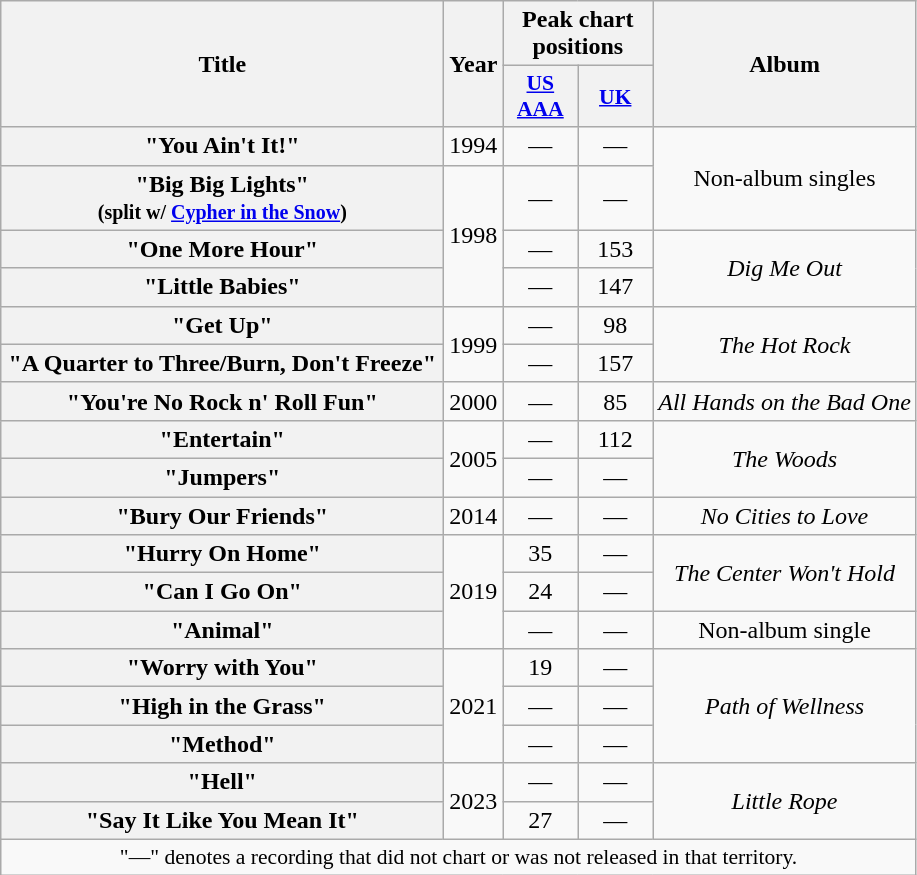<table class="wikitable plainrowheaders" style="text-align:center;">
<tr>
<th rowspan="2" scope="col" style="width:18em;">Title</th>
<th rowspan="2" scope="col">Year</th>
<th colspan="2" scope="col">Peak chart positions</th>
<th rowspan="2" scope="col">Album</th>
</tr>
<tr>
<th scope="col" style="width:3em;font-size:90%;"><a href='#'>US<br>AAA</a><br></th>
<th scope="col" style="width:3em;font-size:90%;"><a href='#'>UK</a><br></th>
</tr>
<tr>
<th scope="row">"You Ain't It!"</th>
<td>1994</td>
<td>—</td>
<td>—</td>
<td rowspan="2">Non-album singles</td>
</tr>
<tr>
<th scope="row">"Big Big Lights" <br><small>(split w/ <a href='#'>Cypher in the Snow</a>)</small></th>
<td rowspan="3">1998</td>
<td>—</td>
<td>—</td>
</tr>
<tr>
<th scope="row">"One More Hour"</th>
<td>—</td>
<td>153</td>
<td rowspan="2"><em>Dig Me Out</em></td>
</tr>
<tr>
<th scope="row">"Little Babies"</th>
<td>—</td>
<td>147</td>
</tr>
<tr>
<th scope="row">"Get Up"</th>
<td rowspan="2">1999</td>
<td>—</td>
<td>98</td>
<td rowspan="2"><em>The Hot Rock</em></td>
</tr>
<tr>
<th scope="row">"A Quarter to Three/Burn, Don't Freeze"</th>
<td>—</td>
<td>157</td>
</tr>
<tr>
<th scope="row">"You're No Rock n' Roll Fun"</th>
<td>2000</td>
<td>—</td>
<td>85</td>
<td><em>All Hands on the Bad One</em></td>
</tr>
<tr>
<th scope="row">"Entertain"</th>
<td rowspan="2">2005</td>
<td>—</td>
<td>112</td>
<td rowspan="2"><em>The Woods</em></td>
</tr>
<tr>
<th scope="row">"Jumpers"</th>
<td>—</td>
<td>—</td>
</tr>
<tr>
<th scope="row">"Bury Our Friends"</th>
<td>2014</td>
<td>—</td>
<td>—</td>
<td><em>No Cities to Love</em></td>
</tr>
<tr>
<th scope="row">"Hurry On Home"</th>
<td rowspan="3">2019</td>
<td>35</td>
<td>—</td>
<td rowspan="2"><em>The Center Won't Hold</em></td>
</tr>
<tr>
<th scope="row">"Can I Go On"</th>
<td>24</td>
<td>—</td>
</tr>
<tr>
<th scope="row">"Animal"</th>
<td>—</td>
<td>—</td>
<td>Non-album single</td>
</tr>
<tr>
<th scope="row">"Worry with You"</th>
<td rowspan="3">2021</td>
<td>19</td>
<td>—</td>
<td rowspan="3"><em>Path of Wellness</em></td>
</tr>
<tr>
<th scope="row">"High in the Grass"</th>
<td>—</td>
<td>—</td>
</tr>
<tr>
<th scope="row">"Method"</th>
<td>—</td>
<td>—</td>
</tr>
<tr>
<th scope="row">"Hell"</th>
<td rowspan="2">2023</td>
<td>—</td>
<td>—</td>
<td rowspan="2"><em>Little Rope</em></td>
</tr>
<tr>
<th scope="row">"Say It Like You Mean It"</th>
<td>27</td>
<td>—</td>
</tr>
<tr>
<td colspan="6" style="font-size:90%">"—" denotes a recording that did not chart or was not released in that territory.</td>
</tr>
</table>
